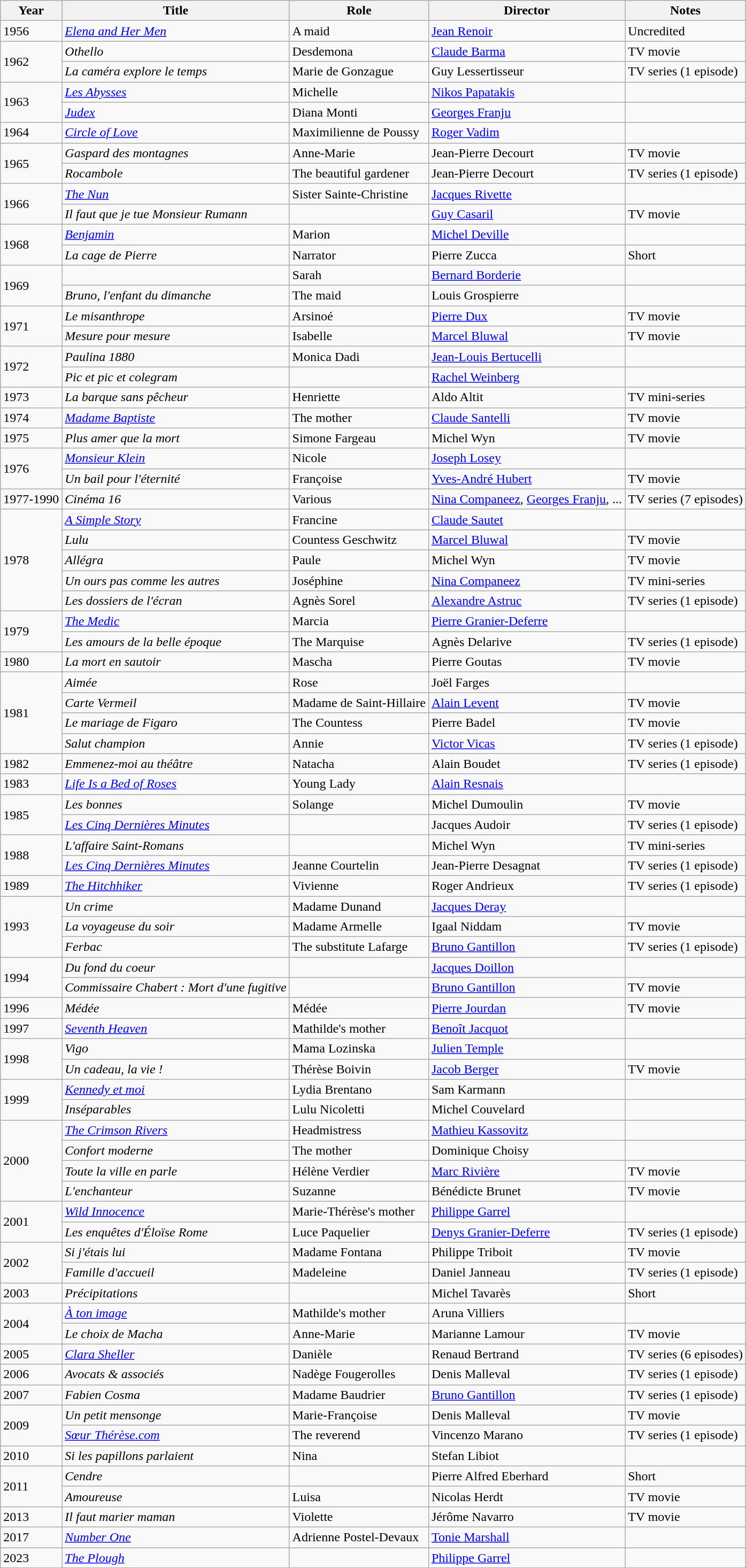<table class="wikitable">
<tr>
<th>Year</th>
<th>Title</th>
<th>Role</th>
<th>Director</th>
<th>Notes</th>
</tr>
<tr>
<td>1956</td>
<td><em><a href='#'>Elena and Her Men</a></em></td>
<td>A maid</td>
<td><a href='#'>Jean Renoir</a></td>
<td>Uncredited</td>
</tr>
<tr>
<td rowspan=2>1962</td>
<td><em>Othello</em></td>
<td>Desdemona</td>
<td><a href='#'>Claude Barma</a></td>
<td>TV movie</td>
</tr>
<tr>
<td><em>La caméra explore le temps</em></td>
<td>Marie de Gonzague</td>
<td>Guy Lessertisseur</td>
<td>TV series (1 episode)</td>
</tr>
<tr>
<td rowspan=2>1963</td>
<td><em><a href='#'>Les Abysses</a></em></td>
<td>Michelle</td>
<td><a href='#'>Nikos Papatakis</a></td>
<td></td>
</tr>
<tr>
<td><em><a href='#'>Judex</a></em></td>
<td>Diana Monti</td>
<td><a href='#'>Georges Franju</a></td>
<td></td>
</tr>
<tr>
<td>1964</td>
<td><em><a href='#'>Circle of Love</a></em></td>
<td>Maximilienne de Poussy</td>
<td><a href='#'>Roger Vadim</a></td>
<td></td>
</tr>
<tr>
<td rowspan=2>1965</td>
<td><em>Gaspard des montagnes</em></td>
<td>Anne-Marie</td>
<td>Jean-Pierre Decourt</td>
<td>TV movie</td>
</tr>
<tr>
<td><em>Rocambole</em></td>
<td>The beautiful gardener</td>
<td>Jean-Pierre Decourt</td>
<td>TV series (1 episode)</td>
</tr>
<tr>
<td rowspan=2>1966</td>
<td><em><a href='#'>The Nun</a></em></td>
<td>Sister Sainte-Christine</td>
<td><a href='#'>Jacques Rivette</a></td>
<td></td>
</tr>
<tr>
<td><em>Il faut que je tue Monsieur Rumann</em></td>
<td></td>
<td><a href='#'>Guy Casaril</a></td>
<td>TV movie</td>
</tr>
<tr>
<td rowspan=2>1968</td>
<td><em><a href='#'>Benjamin</a></em></td>
<td>Marion</td>
<td><a href='#'>Michel Deville</a></td>
<td></td>
</tr>
<tr>
<td><em>La cage de Pierre</em></td>
<td>Narrator</td>
<td>Pierre Zucca</td>
<td>Short</td>
</tr>
<tr>
<td rowspan=2>1969</td>
<td><em></em></td>
<td>Sarah</td>
<td><a href='#'>Bernard Borderie</a></td>
<td></td>
</tr>
<tr>
<td><em>Bruno, l'enfant du dimanche</em></td>
<td>The maid</td>
<td>Louis Grospierre</td>
<td></td>
</tr>
<tr>
<td rowspan=2>1971</td>
<td><em>Le misanthrope</em></td>
<td>Arsinoé</td>
<td><a href='#'>Pierre Dux</a></td>
<td>TV movie</td>
</tr>
<tr>
<td><em>Mesure pour mesure</em></td>
<td>Isabelle</td>
<td><a href='#'>Marcel Bluwal</a></td>
<td>TV movie</td>
</tr>
<tr>
<td rowspan=2>1972</td>
<td><em>Paulina 1880</em></td>
<td>Monica Dadi</td>
<td><a href='#'>Jean-Louis Bertucelli</a></td>
<td></td>
</tr>
<tr>
<td><em>Pic et pic et colegram</em></td>
<td></td>
<td><a href='#'>Rachel Weinberg</a></td>
<td></td>
</tr>
<tr>
<td>1973</td>
<td><em>La barque sans pêcheur</em></td>
<td>Henriette</td>
<td>Aldo Altit</td>
<td>TV mini-series</td>
</tr>
<tr>
<td>1974</td>
<td><em><a href='#'>Madame Baptiste</a></em></td>
<td>The mother</td>
<td><a href='#'>Claude Santelli</a></td>
<td>TV movie</td>
</tr>
<tr>
<td>1975</td>
<td><em>Plus amer que la mort</em></td>
<td>Simone Fargeau</td>
<td>Michel Wyn</td>
<td>TV movie</td>
</tr>
<tr>
<td rowspan=2>1976</td>
<td><em><a href='#'>Monsieur Klein</a></em></td>
<td>Nicole</td>
<td><a href='#'>Joseph Losey</a></td>
<td></td>
</tr>
<tr>
<td><em>Un bail pour l'éternité</em></td>
<td>Françoise</td>
<td><a href='#'>Yves-André Hubert</a></td>
<td>TV movie</td>
</tr>
<tr>
<td>1977-1990</td>
<td><em>Cinéma 16</em></td>
<td>Various</td>
<td><a href='#'>Nina Companeez</a>, <a href='#'>Georges Franju</a>, ...</td>
<td>TV series (7 episodes)</td>
</tr>
<tr>
<td rowspan=5>1978</td>
<td><em><a href='#'>A Simple Story</a></em></td>
<td>Francine</td>
<td><a href='#'>Claude Sautet</a></td>
<td></td>
</tr>
<tr>
<td><em>Lulu</em></td>
<td>Countess Geschwitz</td>
<td><a href='#'>Marcel Bluwal</a></td>
<td>TV movie</td>
</tr>
<tr>
<td><em>Allégra</em></td>
<td>Paule</td>
<td>Michel Wyn</td>
<td>TV movie</td>
</tr>
<tr>
<td><em>Un ours pas comme les autres</em></td>
<td>Joséphine</td>
<td><a href='#'>Nina Companeez</a></td>
<td>TV mini-series</td>
</tr>
<tr>
<td><em>Les dossiers de l'écran</em></td>
<td>Agnès Sorel</td>
<td><a href='#'>Alexandre Astruc</a></td>
<td>TV series (1 episode)</td>
</tr>
<tr>
<td rowspan=2>1979</td>
<td><em><a href='#'>The Medic</a></em></td>
<td>Marcia</td>
<td><a href='#'>Pierre Granier-Deferre</a></td>
<td></td>
</tr>
<tr>
<td><em>Les amours de la belle époque</em></td>
<td>The Marquise</td>
<td>Agnès Delarive</td>
<td>TV series (1 episode)</td>
</tr>
<tr>
<td>1980</td>
<td><em>La mort en sautoir</em></td>
<td>Mascha</td>
<td>Pierre Goutas</td>
<td>TV movie</td>
</tr>
<tr>
<td rowspan=4>1981</td>
<td><em>Aimée</em></td>
<td>Rose</td>
<td>Joël Farges</td>
<td></td>
</tr>
<tr>
<td><em>Carte Vermeil</em></td>
<td>Madame de Saint-Hillaire</td>
<td><a href='#'>Alain Levent</a></td>
<td>TV movie</td>
</tr>
<tr>
<td><em>Le mariage de Figaro</em></td>
<td>The Countess</td>
<td>Pierre Badel</td>
<td>TV movie</td>
</tr>
<tr>
<td><em>Salut champion</em></td>
<td>Annie</td>
<td><a href='#'>Victor Vicas</a></td>
<td>TV series (1 episode)</td>
</tr>
<tr>
<td>1982</td>
<td><em>Emmenez-moi au théâtre</em></td>
<td>Natacha</td>
<td>Alain Boudet</td>
<td>TV series (1 episode)</td>
</tr>
<tr>
<td>1983</td>
<td><em><a href='#'>Life Is a Bed of Roses</a></em></td>
<td>Young Lady</td>
<td><a href='#'>Alain Resnais</a></td>
<td></td>
</tr>
<tr>
<td rowspan=2>1985</td>
<td><em>Les bonnes</em></td>
<td>Solange</td>
<td>Michel Dumoulin</td>
<td>TV movie</td>
</tr>
<tr>
<td><em><a href='#'>Les Cinq Dernières Minutes</a></em></td>
<td></td>
<td>Jacques Audoir</td>
<td>TV series (1 episode)</td>
</tr>
<tr>
<td rowspan=2>1988</td>
<td><em>L'affaire Saint-Romans</em></td>
<td></td>
<td>Michel Wyn</td>
<td>TV mini-series</td>
</tr>
<tr>
<td><em><a href='#'>Les Cinq Dernières Minutes</a></em></td>
<td>Jeanne Courtelin</td>
<td>Jean-Pierre Desagnat</td>
<td>TV series (1 episode)</td>
</tr>
<tr>
<td>1989</td>
<td><em><a href='#'>The Hitchhiker</a></em></td>
<td>Vivienne</td>
<td>Roger Andrieux</td>
<td>TV series (1 episode)</td>
</tr>
<tr>
<td rowspan=3>1993</td>
<td><em>Un crime</em></td>
<td>Madame Dunand</td>
<td><a href='#'>Jacques Deray</a></td>
<td></td>
</tr>
<tr>
<td><em>La voyageuse du soir</em></td>
<td>Madame Armelle</td>
<td>Igaal Niddam</td>
<td>TV movie</td>
</tr>
<tr>
<td><em>Ferbac</em></td>
<td>The substitute Lafarge</td>
<td><a href='#'>Bruno Gantillon</a></td>
<td>TV series (1 episode)</td>
</tr>
<tr>
<td rowspan=2>1994</td>
<td><em>Du fond du coeur</em></td>
<td></td>
<td><a href='#'>Jacques Doillon</a></td>
<td></td>
</tr>
<tr>
<td><em>Commissaire Chabert : Mort d'une fugitive</em></td>
<td></td>
<td><a href='#'>Bruno Gantillon</a></td>
<td>TV movie</td>
</tr>
<tr>
<td>1996</td>
<td><em>Médée</em></td>
<td>Médée</td>
<td><a href='#'>Pierre Jourdan</a></td>
<td>TV movie</td>
</tr>
<tr>
<td>1997</td>
<td><em><a href='#'>Seventh Heaven</a></em></td>
<td>Mathilde's mother</td>
<td><a href='#'>Benoît Jacquot</a></td>
<td></td>
</tr>
<tr>
<td rowspan=2>1998</td>
<td><em>Vigo</em></td>
<td>Mama Lozinska</td>
<td><a href='#'>Julien Temple</a></td>
<td></td>
</tr>
<tr>
<td><em>Un cadeau, la vie !</em></td>
<td>Thérèse Boivin</td>
<td><a href='#'>Jacob Berger</a></td>
<td>TV movie</td>
</tr>
<tr>
<td rowspan=2>1999</td>
<td><em><a href='#'>Kennedy et moi</a></em></td>
<td>Lydia Brentano</td>
<td>Sam Karmann</td>
<td></td>
</tr>
<tr>
<td><em>Inséparables</em></td>
<td>Lulu Nicoletti</td>
<td>Michel Couvelard</td>
<td></td>
</tr>
<tr>
<td rowspan=4>2000</td>
<td><em><a href='#'>The Crimson Rivers</a></em></td>
<td>Headmistress</td>
<td><a href='#'>Mathieu Kassovitz</a></td>
<td></td>
</tr>
<tr>
<td><em>Confort moderne</em></td>
<td>The mother</td>
<td>Dominique Choisy</td>
<td></td>
</tr>
<tr>
<td><em>Toute la ville en parle</em></td>
<td>Hélène Verdier</td>
<td><a href='#'>Marc Rivière</a></td>
<td>TV movie</td>
</tr>
<tr>
<td><em>L'enchanteur</em></td>
<td>Suzanne</td>
<td>Bénédicte Brunet</td>
<td>TV movie</td>
</tr>
<tr>
<td rowspan=2>2001</td>
<td><em><a href='#'>Wild Innocence</a></em></td>
<td>Marie-Thérèse's mother</td>
<td><a href='#'>Philippe Garrel</a></td>
<td></td>
</tr>
<tr>
<td><em>Les enquêtes d'Éloïse Rome</em></td>
<td>Luce Paquelier</td>
<td><a href='#'>Denys Granier-Deferre</a></td>
<td>TV series (1 episode)</td>
</tr>
<tr>
<td rowspan=2>2002</td>
<td><em>Si j'étais lui</em></td>
<td>Madame Fontana</td>
<td>Philippe Triboit</td>
<td>TV movie</td>
</tr>
<tr>
<td><em>Famille d'accueil</em></td>
<td>Madeleine</td>
<td>Daniel Janneau</td>
<td>TV series (1 episode)</td>
</tr>
<tr>
<td>2003</td>
<td><em>Précipitations</em></td>
<td></td>
<td>Michel Tavarès</td>
<td>Short</td>
</tr>
<tr>
<td rowspan=2>2004</td>
<td><em><a href='#'>À ton image</a></em></td>
<td>Mathilde's mother</td>
<td>Aruna Villiers</td>
<td></td>
</tr>
<tr>
<td><em>Le choix de Macha</em></td>
<td>Anne-Marie</td>
<td>Marianne Lamour</td>
<td>TV movie</td>
</tr>
<tr>
<td>2005</td>
<td><em><a href='#'>Clara Sheller</a></em></td>
<td>Danièle</td>
<td>Renaud Bertrand</td>
<td>TV series (6 episodes)</td>
</tr>
<tr>
<td>2006</td>
<td><em>Avocats & associés</em></td>
<td>Nadège Fougerolles</td>
<td>Denis Malleval</td>
<td>TV series (1 episode)</td>
</tr>
<tr>
<td>2007</td>
<td><em>Fabien Cosma</em></td>
<td>Madame Baudrier</td>
<td><a href='#'>Bruno Gantillon</a></td>
<td>TV series (1 episode)</td>
</tr>
<tr>
<td rowspan=2>2009</td>
<td><em>Un petit mensonge</em></td>
<td>Marie-Françoise</td>
<td>Denis Malleval</td>
<td>TV movie</td>
</tr>
<tr>
<td><em><a href='#'>Sœur Thérèse.com</a></em></td>
<td>The reverend</td>
<td>Vincenzo Marano</td>
<td>TV series (1 episode)</td>
</tr>
<tr>
<td>2010</td>
<td><em>Si les papillons parlaient</em></td>
<td>Nina</td>
<td>Stefan Libiot</td>
<td></td>
</tr>
<tr>
<td rowspan=2>2011</td>
<td><em>Cendre</em></td>
<td></td>
<td>Pierre Alfred Eberhard</td>
<td>Short</td>
</tr>
<tr>
<td><em>Amoureuse</em></td>
<td>Luisa</td>
<td>Nicolas Herdt</td>
<td>TV movie</td>
</tr>
<tr>
<td>2013</td>
<td><em>Il faut marier maman</em></td>
<td>Violette</td>
<td>Jérôme Navarro</td>
<td>TV movie</td>
</tr>
<tr>
<td>2017</td>
<td><em><a href='#'>Number One</a></em></td>
<td>Adrienne Postel-Devaux</td>
<td><a href='#'>Tonie Marshall</a></td>
<td></td>
</tr>
<tr>
<td>2023</td>
<td><em><a href='#'>The Plough</a></em></td>
<td></td>
<td><a href='#'>Philippe Garrel</a></td>
<td></td>
</tr>
<tr>
</tr>
</table>
